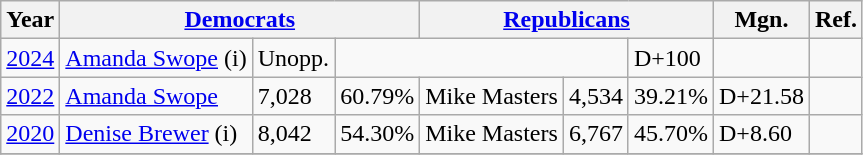<table class="wikitable">
<tr>
<th>Year</th>
<th colspan=3><a href='#'>Democrats</a></th>
<th colspan=3><a href='#'>Republicans</a></th>
<th>Mgn.</th>
<th>Ref.</th>
</tr>
<tr>
<td><a href='#'>2024</a></td>
<td><a href='#'>Amanda Swope</a> (i)</td>
<td>Unopp.</td>
<td colspan=3></td>
<td>D+100</td>
<td></td>
</tr>
<tr>
<td><a href='#'>2022</a></td>
<td><a href='#'>Amanda Swope</a></td>
<td>7,028</td>
<td>60.79%</td>
<td>Mike Masters</td>
<td>4,534</td>
<td>39.21%</td>
<td>D+21.58</td>
<td></td>
</tr>
<tr>
<td><a href='#'>2020</a></td>
<td><a href='#'>Denise Brewer</a> (i)</td>
<td>8,042</td>
<td>54.30%</td>
<td>Mike Masters</td>
<td>6,767</td>
<td>45.70%</td>
<td>D+8.60</td>
<td></td>
</tr>
<tr>
</tr>
</table>
